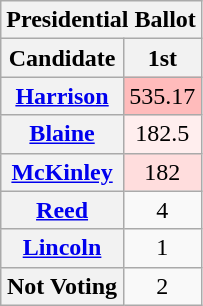<table class="wikitable sortable" style="text-align:center">
<tr>
<th colspan="2"><strong>Presidential Ballot</strong></th>
</tr>
<tr>
<th>Candidate</th>
<th>1st</th>
</tr>
<tr>
<th><a href='#'>Harrison</a></th>
<td style="background:#fbb;">535.17</td>
</tr>
<tr>
<th><a href='#'>Blaine</a></th>
<td style="background:#fee;">182.5</td>
</tr>
<tr>
<th><a href='#'>McKinley</a></th>
<td style="background:#fdd;">182</td>
</tr>
<tr>
<th><a href='#'>Reed</a></th>
<td>4</td>
</tr>
<tr>
<th><a href='#'>Lincoln</a></th>
<td>1</td>
</tr>
<tr>
<th>Not Voting</th>
<td>2</td>
</tr>
</table>
